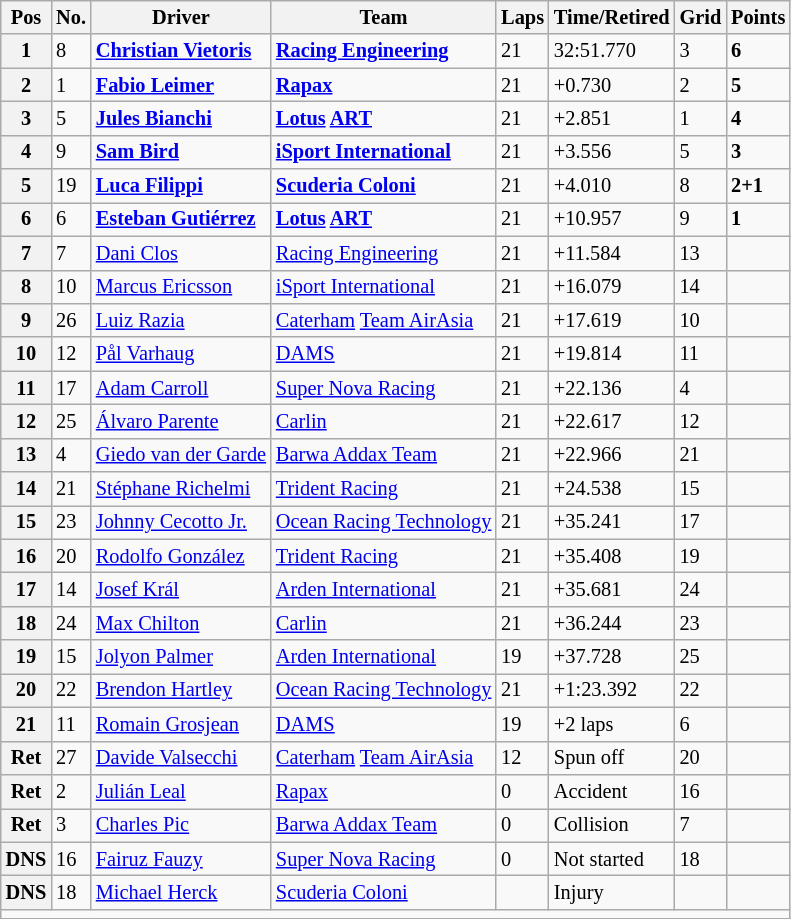<table class="wikitable" style="font-size:85%">
<tr>
<th>Pos</th>
<th>No.</th>
<th>Driver</th>
<th>Team</th>
<th>Laps</th>
<th>Time/Retired</th>
<th>Grid</th>
<th>Points</th>
</tr>
<tr>
<th>1</th>
<td>8</td>
<td> <strong><a href='#'>Christian Vietoris</a></strong></td>
<td><strong><a href='#'>Racing Engineering</a></strong></td>
<td>21</td>
<td>32:51.770</td>
<td>3</td>
<td><strong>6</strong></td>
</tr>
<tr>
<th>2</th>
<td>1</td>
<td> <strong><a href='#'>Fabio Leimer</a></strong></td>
<td><strong><a href='#'>Rapax</a></strong></td>
<td>21</td>
<td>+0.730</td>
<td>2</td>
<td><strong>5</strong></td>
</tr>
<tr>
<th>3</th>
<td>5</td>
<td> <strong><a href='#'>Jules Bianchi</a></strong></td>
<td><strong><a href='#'>Lotus</a> <a href='#'>ART</a></strong></td>
<td>21</td>
<td>+2.851</td>
<td>1</td>
<td><strong>4</strong></td>
</tr>
<tr>
<th>4</th>
<td>9</td>
<td> <strong><a href='#'>Sam Bird</a></strong></td>
<td><strong><a href='#'>iSport International</a></strong></td>
<td>21</td>
<td>+3.556</td>
<td>5</td>
<td><strong>3</strong></td>
</tr>
<tr>
<th>5</th>
<td>19</td>
<td> <strong><a href='#'>Luca Filippi</a></strong></td>
<td><strong><a href='#'>Scuderia Coloni</a></strong></td>
<td>21</td>
<td>+4.010</td>
<td>8</td>
<td><strong>2+1</strong></td>
</tr>
<tr>
<th>6</th>
<td>6</td>
<td> <strong><a href='#'>Esteban Gutiérrez</a></strong></td>
<td><strong><a href='#'>Lotus</a> <a href='#'>ART</a></strong></td>
<td>21</td>
<td>+10.957</td>
<td>9</td>
<td><strong>1</strong></td>
</tr>
<tr>
<th>7</th>
<td>7</td>
<td> <a href='#'>Dani Clos</a></td>
<td><a href='#'>Racing Engineering</a></td>
<td>21</td>
<td>+11.584</td>
<td>13</td>
<td></td>
</tr>
<tr>
<th>8</th>
<td>10</td>
<td> <a href='#'>Marcus Ericsson</a></td>
<td><a href='#'>iSport International</a></td>
<td>21</td>
<td>+16.079</td>
<td>14</td>
<td></td>
</tr>
<tr>
<th>9</th>
<td>26</td>
<td> <a href='#'>Luiz Razia</a></td>
<td><a href='#'>Caterham</a> <a href='#'>Team AirAsia</a></td>
<td>21</td>
<td>+17.619</td>
<td>10</td>
<td></td>
</tr>
<tr>
<th>10</th>
<td>12</td>
<td> <a href='#'>Pål Varhaug</a></td>
<td><a href='#'>DAMS</a></td>
<td>21</td>
<td>+19.814</td>
<td>11</td>
<td></td>
</tr>
<tr>
<th>11</th>
<td>17</td>
<td> <a href='#'>Adam Carroll</a></td>
<td><a href='#'>Super Nova Racing</a></td>
<td>21</td>
<td>+22.136</td>
<td>4</td>
<td></td>
</tr>
<tr>
<th>12</th>
<td>25</td>
<td> <a href='#'>Álvaro Parente</a></td>
<td><a href='#'>Carlin</a></td>
<td>21</td>
<td>+22.617</td>
<td>12</td>
<td></td>
</tr>
<tr>
<th>13</th>
<td>4</td>
<td> <a href='#'>Giedo van der Garde</a></td>
<td><a href='#'>Barwa Addax Team</a></td>
<td>21</td>
<td>+22.966</td>
<td>21</td>
<td></td>
</tr>
<tr>
<th>14</th>
<td>21</td>
<td> <a href='#'>Stéphane Richelmi</a></td>
<td><a href='#'>Trident Racing</a></td>
<td>21</td>
<td>+24.538</td>
<td>15</td>
<td></td>
</tr>
<tr>
<th>15</th>
<td>23</td>
<td> <a href='#'>Johnny Cecotto Jr.</a></td>
<td><a href='#'>Ocean Racing Technology</a></td>
<td>21</td>
<td>+35.241</td>
<td>17</td>
<td></td>
</tr>
<tr>
<th>16</th>
<td>20</td>
<td> <a href='#'>Rodolfo González</a></td>
<td><a href='#'>Trident Racing</a></td>
<td>21</td>
<td>+35.408</td>
<td>19</td>
<td></td>
</tr>
<tr>
<th>17</th>
<td>14</td>
<td> <a href='#'>Josef Král</a></td>
<td><a href='#'>Arden International</a></td>
<td>21</td>
<td>+35.681</td>
<td>24</td>
<td></td>
</tr>
<tr>
<th>18</th>
<td>24</td>
<td> <a href='#'>Max Chilton</a></td>
<td><a href='#'>Carlin</a></td>
<td>21</td>
<td>+36.244</td>
<td>23</td>
<td></td>
</tr>
<tr>
<th>19</th>
<td>15</td>
<td> <a href='#'>Jolyon Palmer</a></td>
<td><a href='#'>Arden International</a></td>
<td>19</td>
<td>+37.728</td>
<td>25</td>
<td></td>
</tr>
<tr>
<th>20</th>
<td>22</td>
<td> <a href='#'>Brendon Hartley</a></td>
<td><a href='#'>Ocean Racing Technology</a></td>
<td>21</td>
<td>+1:23.392</td>
<td>22</td>
<td></td>
</tr>
<tr>
<th>21</th>
<td>11</td>
<td> <a href='#'>Romain Grosjean</a></td>
<td><a href='#'>DAMS</a></td>
<td>19</td>
<td>+2 laps</td>
<td>6</td>
<td></td>
</tr>
<tr>
<th>Ret</th>
<td>27</td>
<td> <a href='#'>Davide Valsecchi</a></td>
<td><a href='#'>Caterham</a> <a href='#'>Team AirAsia</a></td>
<td>12</td>
<td>Spun off</td>
<td>20</td>
<td></td>
</tr>
<tr>
<th>Ret</th>
<td>2</td>
<td> <a href='#'>Julián Leal</a></td>
<td><a href='#'>Rapax</a></td>
<td>0</td>
<td>Accident</td>
<td>16</td>
<td></td>
</tr>
<tr>
<th>Ret</th>
<td>3</td>
<td> <a href='#'>Charles Pic</a></td>
<td><a href='#'>Barwa Addax Team</a></td>
<td>0</td>
<td>Collision</td>
<td>7</td>
<td></td>
</tr>
<tr>
<th>DNS</th>
<td>16</td>
<td> <a href='#'>Fairuz Fauzy</a></td>
<td><a href='#'>Super Nova Racing</a></td>
<td>0</td>
<td>Not started</td>
<td>18</td>
<td></td>
</tr>
<tr>
<th>DNS</th>
<td>18</td>
<td> <a href='#'>Michael Herck</a></td>
<td><a href='#'>Scuderia Coloni</a></td>
<td></td>
<td>Injury</td>
<td></td>
<td></td>
</tr>
<tr>
<td colspan=8></td>
</tr>
<tr>
</tr>
</table>
